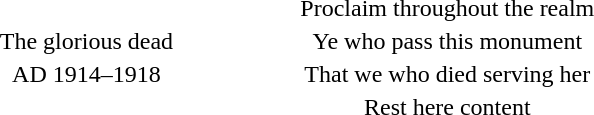<table align="center" style="text-align: center">
<tr>
<td></td>
<td style="width: 20%"></td>
<td>Proclaim throughout the realm</td>
</tr>
<tr>
<td>The glorious dead</td>
<td></td>
<td>Ye who pass this monument</td>
</tr>
<tr>
<td>AD 1914–1918</td>
<td></td>
<td>That we who died serving her</td>
</tr>
<tr>
<td></td>
<td></td>
<td>Rest here content </td>
</tr>
</table>
